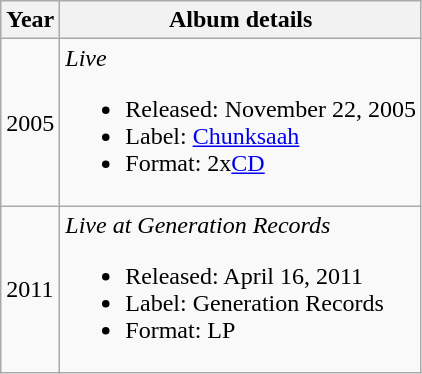<table class ="wikitable">
<tr>
<th>Year</th>
<th>Album details</th>
</tr>
<tr>
<td>2005</td>
<td><em>Live</em><br><ul><li>Released: November 22, 2005</li><li>Label: <a href='#'>Chunksaah</a></li><li>Format: 2x<a href='#'>CD</a></li></ul></td>
</tr>
<tr>
<td>2011</td>
<td><em>Live at Generation Records</em><br><ul><li>Released: April 16, 2011</li><li>Label: Generation Records</li><li>Format: LP</li></ul></td>
</tr>
</table>
